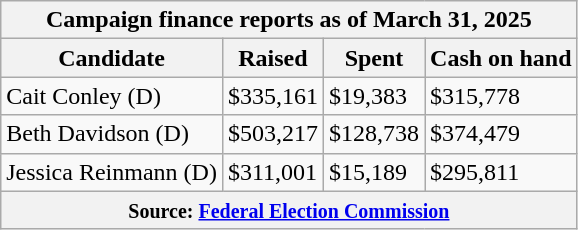<table class="wikitable sortable">
<tr>
<th colspan=4>Campaign finance reports as of March 31, 2025</th>
</tr>
<tr style="text-align:center;">
<th>Candidate</th>
<th>Raised</th>
<th>Spent</th>
<th>Cash on hand</th>
</tr>
<tr>
<td>Cait Conley (D)</td>
<td>$335,161</td>
<td>$19,383</td>
<td>$315,778</td>
</tr>
<tr>
<td>Beth Davidson (D)</td>
<td>$503,217</td>
<td>$128,738</td>
<td>$374,479</td>
</tr>
<tr>
<td>Jessica Reinmann (D)</td>
<td>$311,001</td>
<td>$15,189</td>
<td>$295,811</td>
</tr>
<tr>
<th colspan="4"><small>Source: <a href='#'>Federal Election Commission</a></small></th>
</tr>
</table>
